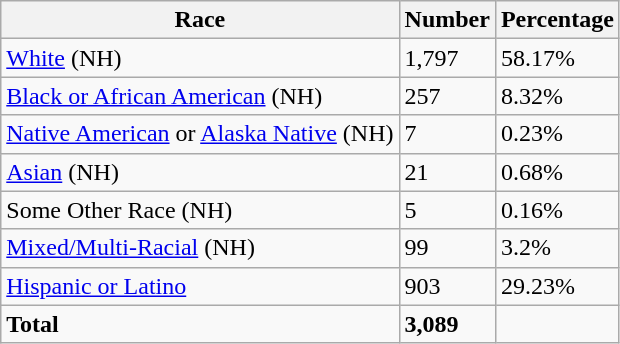<table class="wikitable">
<tr>
<th>Race</th>
<th>Number</th>
<th>Percentage</th>
</tr>
<tr>
<td><a href='#'>White</a> (NH)</td>
<td>1,797</td>
<td>58.17%</td>
</tr>
<tr>
<td><a href='#'>Black or African American</a> (NH)</td>
<td>257</td>
<td>8.32%</td>
</tr>
<tr>
<td><a href='#'>Native American</a> or <a href='#'>Alaska Native</a> (NH)</td>
<td>7</td>
<td>0.23%</td>
</tr>
<tr>
<td><a href='#'>Asian</a> (NH)</td>
<td>21</td>
<td>0.68%</td>
</tr>
<tr>
<td>Some Other Race (NH)</td>
<td>5</td>
<td>0.16%</td>
</tr>
<tr>
<td><a href='#'>Mixed/Multi-Racial</a> (NH)</td>
<td>99</td>
<td>3.2%</td>
</tr>
<tr>
<td><a href='#'>Hispanic or Latino</a></td>
<td>903</td>
<td>29.23%</td>
</tr>
<tr>
<td><strong>Total</strong></td>
<td><strong>3,089</strong></td>
<td></td>
</tr>
</table>
